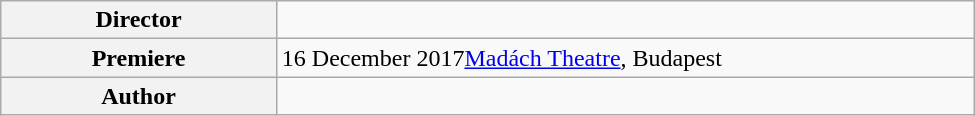<table class="wikitable" style="width:650px; ">
<tr>
<th align="left" valign="top">Director</th>
<td align="left" valign="top"></td>
</tr>
<tr>
<th align="left" valign="top">Premiere</th>
<td align="left" valign="top">16 December 2017<a href='#'>Madách Theatre</a>, Budapest</td>
</tr>
<tr>
<th align="left" valign="top" style="width:180px;">Author</th>
<td align="left" valign="top" style="width:470px;"></td>
</tr>
</table>
